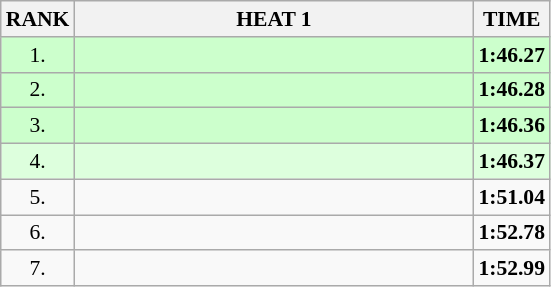<table class="wikitable" style="border-collapse: collapse; font-size: 90%;">
<tr>
<th>RANK</th>
<th align="left" style="width: 18em">HEAT 1</th>
<th>TIME</th>
</tr>
<tr style="background:#ccffcc;">
<td align="center">1.</td>
<td></td>
<td align="center"><strong>1:46.27</strong></td>
</tr>
<tr style="background:#ccffcc;">
<td align="center">2.</td>
<td></td>
<td align="center"><strong>1:46.28</strong></td>
</tr>
<tr style="background:#ccffcc;">
<td align="center">3.</td>
<td></td>
<td align="center"><strong>1:46.36</strong></td>
</tr>
<tr style="background:#ddffdd;">
<td align="center">4.</td>
<td></td>
<td align="center"><strong>1:46.37</strong></td>
</tr>
<tr>
<td align="center">5.</td>
<td></td>
<td align="center"><strong>1:51.04</strong></td>
</tr>
<tr>
<td align="center">6.</td>
<td></td>
<td align="center"><strong>1:52.78</strong></td>
</tr>
<tr>
<td align="center">7.</td>
<td></td>
<td align="center"><strong>1:52.99</strong></td>
</tr>
</table>
